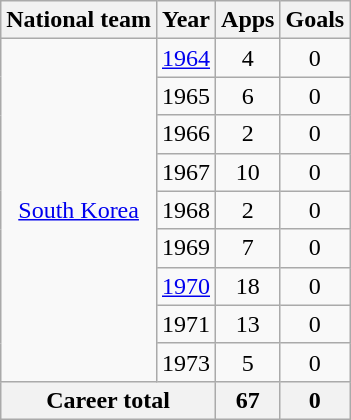<table class="wikitable" style="text-align:center">
<tr>
<th>National team</th>
<th>Year</th>
<th>Apps</th>
<th>Goals</th>
</tr>
<tr>
<td rowspan="9"><a href='#'>South Korea</a></td>
<td><a href='#'>1964</a></td>
<td>4</td>
<td>0</td>
</tr>
<tr>
<td>1965</td>
<td>6</td>
<td>0</td>
</tr>
<tr>
<td>1966</td>
<td>2</td>
<td>0</td>
</tr>
<tr>
<td>1967</td>
<td>10</td>
<td>0</td>
</tr>
<tr>
<td>1968</td>
<td>2</td>
<td>0</td>
</tr>
<tr>
<td>1969</td>
<td>7</td>
<td>0</td>
</tr>
<tr>
<td><a href='#'>1970</a></td>
<td>18</td>
<td>0</td>
</tr>
<tr>
<td>1971</td>
<td>13</td>
<td>0</td>
</tr>
<tr>
<td>1973</td>
<td>5</td>
<td>0</td>
</tr>
<tr>
<th colspan="2">Career total</th>
<th>67</th>
<th>0</th>
</tr>
</table>
